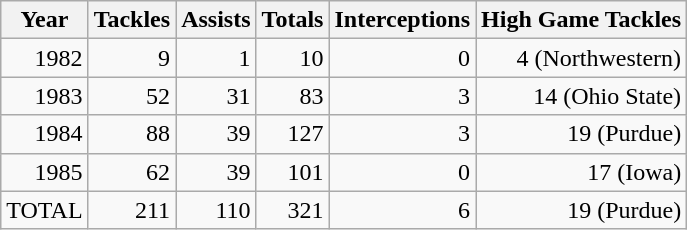<table class="wikitable sortable" style="text-align:right">
<tr>
<th>Year</th>
<th>Tackles</th>
<th>Assists</th>
<th>Totals</th>
<th>Interceptions</th>
<th>High Game Tackles</th>
</tr>
<tr>
<td>1982</td>
<td>9</td>
<td>1</td>
<td>10</td>
<td>0</td>
<td>4 (Northwestern)</td>
</tr>
<tr>
<td>1983</td>
<td>52</td>
<td>31</td>
<td>83</td>
<td>3</td>
<td>14 (Ohio State)</td>
</tr>
<tr>
<td>1984</td>
<td>88</td>
<td>39</td>
<td>127</td>
<td>3</td>
<td>19 (Purdue)</td>
</tr>
<tr>
<td>1985</td>
<td>62</td>
<td>39</td>
<td>101</td>
<td>0</td>
<td>17 (Iowa)</td>
</tr>
<tr>
<td>TOTAL</td>
<td>211</td>
<td>110</td>
<td>321</td>
<td>6</td>
<td>19 (Purdue)</td>
</tr>
</table>
